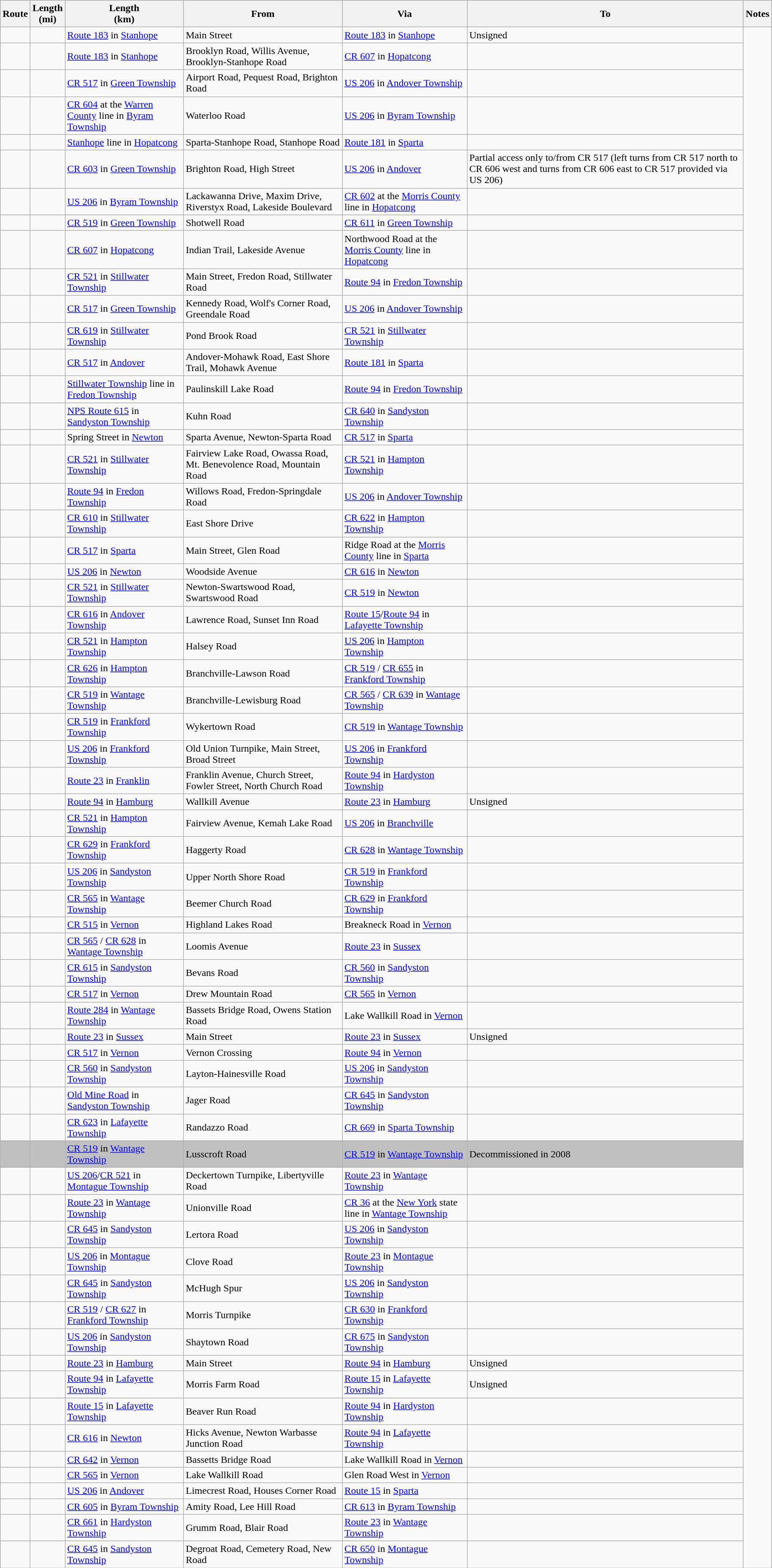<table class="wikitable sortable">
<tr>
<th>Route</th>
<th>Length<br>(mi)</th>
<th>Length<br>(km)</th>
<th class="unsortable">From</th>
<th class="unsortable">Via</th>
<th class="unsortable">To</th>
<th class="unsortable">Notes</th>
</tr>
<tr>
<td id="601"></td>
<td></td>
<td><a href='#'>Route 183</a> in <a href='#'>Stanhope</a></td>
<td>Main Street</td>
<td><a href='#'>Route 183</a> in <a href='#'>Stanhope</a></td>
<td>Unsigned</td>
</tr>
<tr>
<td id="602"></td>
<td></td>
<td><a href='#'>Route 183</a> in <a href='#'>Stanhope</a></td>
<td>Brooklyn Road, Willis Avenue, Brooklyn-Stanhope Road</td>
<td><a href='#'>CR 607</a> in <a href='#'>Hopatcong</a></td>
<td></td>
</tr>
<tr>
<td id="603"></td>
<td></td>
<td><a href='#'>CR 517</a> in <a href='#'>Green Township</a></td>
<td>Airport Road, Pequest Road, Brighton Road</td>
<td><a href='#'>US 206</a> in <a href='#'>Andover Township</a></td>
<td></td>
</tr>
<tr>
<td id="604"></td>
<td></td>
<td><a href='#'>CR 604</a> at the <a href='#'>Warren County</a> line in <a href='#'>Byram Township</a></td>
<td>Waterloo Road</td>
<td><a href='#'>US 206</a> in <a href='#'>Byram Township</a></td>
<td></td>
</tr>
<tr>
<td id="605"></td>
<td></td>
<td><a href='#'>Stanhope</a> line in <a href='#'>Hopatcong</a></td>
<td>Sparta-Stanhope Road, Stanhope Road</td>
<td><a href='#'>Route 181</a> in <a href='#'>Sparta</a></td>
<td></td>
</tr>
<tr>
<td id="606"></td>
<td></td>
<td><a href='#'>CR 603</a> in <a href='#'>Green Township</a></td>
<td>Brighton Road, High Street</td>
<td><a href='#'>US 206</a> in <a href='#'>Andover</a></td>
<td>Partial access only to/from CR 517 (left turns from CR 517 north to CR 606 west and turns from CR 606 east to CR 517 provided via US 206)</td>
</tr>
<tr>
<td id="607"></td>
<td></td>
<td><a href='#'>US 206</a> in <a href='#'>Byram Township</a></td>
<td>Lackawanna Drive, Maxim Drive, Riverstyx Road, Lakeside Boulevard</td>
<td><a href='#'>CR 602</a> at the <a href='#'>Morris County</a> line in <a href='#'>Hopatcong</a></td>
<td></td>
</tr>
<tr>
<td id="608"></td>
<td></td>
<td><a href='#'>CR 519</a> in <a href='#'>Green Township</a></td>
<td>Shotwell Road</td>
<td><a href='#'>CR 611</a> in <a href='#'>Green Township</a></td>
<td></td>
</tr>
<tr>
<td id="609"></td>
<td></td>
<td><a href='#'>CR 607</a> in <a href='#'>Hopatcong</a></td>
<td>Indian Trail, Lakeside Avenue</td>
<td>Northwood Road at the <a href='#'>Morris County</a> line in <a href='#'>Hopatcong</a></td>
<td></td>
</tr>
<tr>
<td id="610"></td>
<td></td>
<td><a href='#'>CR 521</a> in <a href='#'>Stillwater Township</a></td>
<td>Main Street, Fredon Road, Stillwater Road</td>
<td><a href='#'>Route 94</a> in <a href='#'>Fredon Township</a></td>
<td></td>
</tr>
<tr>
<td id="611"></td>
<td></td>
<td><a href='#'>CR 517</a> in <a href='#'>Green Township</a></td>
<td>Kennedy Road, Wolf's Corner Road, Greendale Road</td>
<td><a href='#'>US 206</a> in <a href='#'>Andover Township</a></td>
<td></td>
</tr>
<tr>
<td id="612"></td>
<td></td>
<td><a href='#'>CR 619</a> in <a href='#'>Stillwater Township</a></td>
<td>Pond Brook Road</td>
<td><a href='#'>CR 521</a> in <a href='#'>Stillwater Township</a></td>
<td></td>
</tr>
<tr>
<td id="613"></td>
<td></td>
<td><a href='#'>CR 517</a> in <a href='#'>Andover</a></td>
<td>Andover-Mohawk Road, East Shore Trail, Mohawk Avenue</td>
<td><a href='#'>Route 181</a> in <a href='#'>Sparta</a></td>
<td></td>
</tr>
<tr>
<td id="614"></td>
<td></td>
<td><a href='#'>Stillwater Township</a> line in <a href='#'>Fredon Township</a></td>
<td>Paulinskill Lake Road</td>
<td><a href='#'>Route 94</a> in <a href='#'>Fredon Township</a></td>
<td></td>
</tr>
<tr>
<td id="615"></td>
<td></td>
<td><a href='#'>NPS Route 615</a> in <a href='#'>Sandyston Township</a></td>
<td>Kuhn Road</td>
<td><a href='#'>CR 640</a> in <a href='#'>Sandyston Township</a></td>
<td></td>
</tr>
<tr>
<td id="616"></td>
<td></td>
<td>Spring Street in <a href='#'>Newton</a></td>
<td>Sparta Avenue, Newton-Sparta Road</td>
<td><a href='#'>CR 517</a> in <a href='#'>Sparta</a></td>
<td></td>
</tr>
<tr>
<td id="617"></td>
<td></td>
<td><a href='#'>CR 521</a> in <a href='#'>Stillwater Township</a></td>
<td>Fairview Lake Road, Owassa Road, Mt. Benevolence Road, Mountain Road</td>
<td><a href='#'>CR 521</a> in <a href='#'>Hampton Township</a></td>
<td></td>
</tr>
<tr>
<td id="618"></td>
<td></td>
<td><a href='#'>Route 94</a> in <a href='#'>Fredon Township</a></td>
<td>Willows Road, Fredon-Springdale Road</td>
<td><a href='#'>US 206</a> in <a href='#'>Andover Township</a></td>
<td></td>
</tr>
<tr>
<td id="619"></td>
<td></td>
<td><a href='#'>CR 610</a> in <a href='#'>Stillwater Township</a></td>
<td>East Shore Drive</td>
<td><a href='#'>CR 622</a> in <a href='#'>Hampton Township</a></td>
<td></td>
</tr>
<tr>
<td id="620"></td>
<td></td>
<td><a href='#'>CR 517</a> in <a href='#'>Sparta</a></td>
<td>Main Street, Glen Road</td>
<td>Ridge Road at the <a href='#'>Morris County</a> line in <a href='#'>Sparta</a></td>
<td></td>
</tr>
<tr>
<td id="621"></td>
<td></td>
<td><a href='#'>US 206</a> in <a href='#'>Newton</a></td>
<td>Woodside Avenue</td>
<td><a href='#'>CR 616</a> in <a href='#'>Newton</a></td>
<td></td>
</tr>
<tr>
<td id="622"></td>
<td></td>
<td><a href='#'>CR 521</a> in <a href='#'>Stillwater Township</a></td>
<td>Newton-Swartswood Road, Swartswood Road</td>
<td><a href='#'>CR 519</a> in <a href='#'>Newton</a></td>
<td></td>
</tr>
<tr>
<td id="623"></td>
<td></td>
<td><a href='#'>CR 616</a> in <a href='#'>Andover Township</a></td>
<td>Lawrence Road, Sunset Inn Road</td>
<td><a href='#'>Route 15</a>/<a href='#'>Route 94</a> in <a href='#'>Lafayette Township</a></td>
<td></td>
</tr>
<tr>
<td id="626"></td>
<td></td>
<td><a href='#'>CR 521</a> in <a href='#'>Hampton Township</a></td>
<td>Halsey Road</td>
<td><a href='#'>US 206</a> in <a href='#'>Hampton Township</a></td>
<td></td>
</tr>
<tr>
<td id="627"></td>
<td></td>
<td><a href='#'>CR 626</a> in <a href='#'>Hampton Township</a></td>
<td>Branchville-Lawson Road</td>
<td><a href='#'>CR 519</a> / <a href='#'>CR 655</a> in <a href='#'>Frankford Township</a></td>
<td></td>
</tr>
<tr>
<td id="628"></td>
<td></td>
<td><a href='#'>CR 519</a> in <a href='#'>Wantage Township</a></td>
<td>Branchville-Lewisburg Road</td>
<td><a href='#'>CR 565</a> / <a href='#'>CR 639</a> in <a href='#'>Wantage Township</a></td>
<td></td>
</tr>
<tr>
<td id="629"></td>
<td></td>
<td><a href='#'>CR 519</a> in <a href='#'>Frankford Township</a></td>
<td>Wykertown Road</td>
<td><a href='#'>CR 519</a> in <a href='#'>Wantage Township</a></td>
<td></td>
</tr>
<tr>
<td id="630"></td>
<td></td>
<td><a href='#'>US 206</a> in <a href='#'>Frankford Township</a></td>
<td>Old Union Turnpike, Main Street, Broad Street</td>
<td><a href='#'>US 206</a> in <a href='#'>Frankford Township</a></td>
<td></td>
</tr>
<tr>
<td id="631"></td>
<td></td>
<td><a href='#'>Route 23</a> in <a href='#'>Franklin</a></td>
<td>Franklin Avenue, Church Street, Fowler Street, North Church Road</td>
<td><a href='#'>Route 94</a> in <a href='#'>Hardyston Township</a></td>
<td></td>
</tr>
<tr>
<td id="632"></td>
<td></td>
<td><a href='#'>Route 94</a> in <a href='#'>Hamburg</a></td>
<td>Wallkill Avenue</td>
<td><a href='#'>Route 23</a> in <a href='#'>Hamburg</a></td>
<td>Unsigned</td>
</tr>
<tr>
<td id="633"></td>
<td></td>
<td><a href='#'>CR 521</a> in <a href='#'>Hampton Township</a></td>
<td>Fairview Avenue, Kemah Lake Road</td>
<td><a href='#'>US 206</a> in <a href='#'>Branchville</a></td>
<td></td>
</tr>
<tr>
<td id="635"></td>
<td></td>
<td><a href='#'>CR 629</a> in <a href='#'>Frankford Township</a></td>
<td>Haggerty Road</td>
<td><a href='#'>CR 628</a> in <a href='#'>Wantage Township</a></td>
<td></td>
</tr>
<tr>
<td id="636"></td>
<td></td>
<td><a href='#'>US 206</a> in <a href='#'>Sandyston Township</a></td>
<td>Upper North Shore Road</td>
<td><a href='#'>CR 519</a> in <a href='#'>Frankford Township</a></td>
<td></td>
</tr>
<tr>
<td id="637"></td>
<td></td>
<td><a href='#'>CR 565</a> in <a href='#'>Wantage Township</a></td>
<td>Beemer Church Road</td>
<td><a href='#'>CR 629</a> in <a href='#'>Frankford Township</a></td>
<td></td>
</tr>
<tr>
<td id="638"></td>
<td></td>
<td><a href='#'>CR 515</a> in <a href='#'>Vernon</a></td>
<td>Highland Lakes Road</td>
<td>Breakneck Road in <a href='#'>Vernon</a></td>
<td></td>
</tr>
<tr>
<td id="639"></td>
<td></td>
<td><a href='#'>CR 565</a> / <a href='#'>CR 628</a> in <a href='#'>Wantage Township</a></td>
<td>Loomis Avenue</td>
<td><a href='#'>Route 23</a> in <a href='#'>Sussex</a></td>
<td></td>
</tr>
<tr>
<td id="640"></td>
<td></td>
<td><a href='#'>CR 615</a> in <a href='#'>Sandyston Township</a></td>
<td>Bevans Road</td>
<td><a href='#'>CR 560</a> in <a href='#'>Sandyston Township</a></td>
<td></td>
</tr>
<tr>
<td id="641"></td>
<td></td>
<td><a href='#'>CR 517</a> in <a href='#'>Vernon</a></td>
<td>Drew Mountain Road</td>
<td><a href='#'>CR 565</a> in <a href='#'>Vernon</a></td>
<td></td>
</tr>
<tr>
<td id="642"></td>
<td></td>
<td><a href='#'>Route 284</a> in <a href='#'>Wantage Township</a></td>
<td>Bassets Bridge Road, Owens Station Road</td>
<td>Lake Wallkill Road in <a href='#'>Vernon</a></td>
<td></td>
</tr>
<tr>
<td id="643"></td>
<td></td>
<td><a href='#'>Route 23</a> in <a href='#'>Sussex</a></td>
<td>Main Street</td>
<td><a href='#'>Route 23</a> in <a href='#'>Sussex</a></td>
<td>Unsigned</td>
</tr>
<tr>
<td id="644"></td>
<td></td>
<td><a href='#'>CR 517</a> in <a href='#'>Vernon</a></td>
<td>Vernon Crossing</td>
<td><a href='#'>Route 94</a> in <a href='#'>Vernon</a></td>
<td></td>
</tr>
<tr>
<td id="645"></td>
<td></td>
<td><a href='#'>CR 560</a> in <a href='#'>Sandyston Township</a></td>
<td>Layton-Hainesville Road</td>
<td><a href='#'>US 206</a> in <a href='#'>Sandyston Township</a></td>
<td></td>
</tr>
<tr>
<td id="646"></td>
<td></td>
<td><a href='#'>Old Mine Road</a> in <a href='#'>Sandyston Township</a></td>
<td>Jager Road</td>
<td><a href='#'>CR 645</a> in <a href='#'>Sandyston Township</a></td>
<td></td>
</tr>
<tr>
<td id="648"></td>
<td></td>
<td><a href='#'>CR 623</a> in <a href='#'>Lafayette Township</a></td>
<td>Randazzo Road</td>
<td><a href='#'>CR 669</a> in <a href='#'>Sparta Township</a></td>
<td></td>
</tr>
<tr style="background: silver;">
<td id="649"></td>
<td></td>
<td><a href='#'>CR 519</a> in <a href='#'>Wantage Township</a></td>
<td>Lusscroft Road</td>
<td><a href='#'>CR 519</a> in <a href='#'>Wantage Township</a></td>
<td>Decommissioned in 2008</td>
</tr>
<tr>
<td id="650"></td>
<td></td>
<td><a href='#'>US 206</a>/<a href='#'>CR 521</a> in <a href='#'>Montague Township</a></td>
<td>Deckertown Turnpike, Libertyville Road</td>
<td><a href='#'>Route 23</a> in <a href='#'>Wantage Township</a></td>
<td></td>
</tr>
<tr>
<td id="651"></td>
<td></td>
<td><a href='#'>Route 23</a> in <a href='#'>Wantage Township</a></td>
<td>Unionville Road</td>
<td><a href='#'>CR 36</a> at the <a href='#'>New York</a> state line in <a href='#'>Wantage Township</a></td>
<td></td>
</tr>
<tr>
<td id="652"></td>
<td></td>
<td><a href='#'>CR 645</a> in <a href='#'>Sandyston Township</a></td>
<td>Lertora Road</td>
<td><a href='#'>US 206</a> in <a href='#'>Sandyston Township</a></td>
<td></td>
</tr>
<tr>
<td id="653"></td>
<td></td>
<td><a href='#'>US 206</a> in <a href='#'>Montague Township</a></td>
<td>Clove Road</td>
<td><a href='#'>Route 23</a> in <a href='#'>Montague Township</a></td>
<td></td>
</tr>
<tr>
<td id="654"></td>
<td></td>
<td><a href='#'>CR 645</a> in <a href='#'>Sandyston Township</a></td>
<td>McHugh Spur</td>
<td><a href='#'>US 206</a> in <a href='#'>Sandyston Township</a></td>
<td></td>
</tr>
<tr>
<td id="655"></td>
<td></td>
<td><a href='#'>CR 519</a> / <a href='#'>CR 627</a> in <a href='#'>Frankford Township</a></td>
<td>Morris Turnpike</td>
<td><a href='#'>CR 630</a> in <a href='#'>Frankford Township</a></td>
<td></td>
</tr>
<tr>
<td id="656"></td>
<td></td>
<td><a href='#'>US 206</a> in <a href='#'>Sandyston Township</a></td>
<td>Shaytown Road</td>
<td><a href='#'>CR 675</a> in <a href='#'>Sandyston Township</a></td>
<td></td>
</tr>
<tr>
<td id="657"></td>
<td></td>
<td><a href='#'>Route 23</a> in <a href='#'>Hamburg</a></td>
<td>Main Street</td>
<td><a href='#'>Route 94</a> in <a href='#'>Hamburg</a></td>
<td>Unsigned</td>
</tr>
<tr>
<td id="659"></td>
<td></td>
<td><a href='#'>Route 94</a> in <a href='#'>Lafayette Township</a></td>
<td>Morris Farm Road</td>
<td><a href='#'>Route 15</a> in <a href='#'>Lafayette Township</a></td>
<td>Unsigned</td>
</tr>
<tr>
<td id="661"></td>
<td></td>
<td><a href='#'>Route 15</a> in <a href='#'>Lafayette Township</a></td>
<td>Beaver Run Road</td>
<td><a href='#'>Route 94</a> in <a href='#'>Hardyston Township</a></td>
<td></td>
</tr>
<tr>
<td id="663"></td>
<td></td>
<td><a href='#'>CR 616</a> in <a href='#'>Newton</a></td>
<td>Hicks Avenue, Newton Warbasse Junction Road</td>
<td><a href='#'>Route 94</a> in <a href='#'>Lafayette Township</a></td>
<td></td>
</tr>
<tr>
<td id="665"></td>
<td></td>
<td><a href='#'>CR 642</a> in <a href='#'>Vernon</a></td>
<td>Bassetts Bridge Road</td>
<td>Lake Wallkill Road in <a href='#'>Vernon</a></td>
<td></td>
</tr>
<tr>
<td id="667"></td>
<td></td>
<td><a href='#'>CR 565</a> in <a href='#'>Vernon</a></td>
<td>Lake Wallkill Road</td>
<td>Glen Road West in <a href='#'>Vernon</a></td>
<td></td>
</tr>
<tr>
<td id="669"></td>
<td></td>
<td><a href='#'>US 206</a> in <a href='#'>Andover</a></td>
<td>Limecrest Road, Houses Corner Road</td>
<td><a href='#'>Route 15</a> in <a href='#'>Sparta</a></td>
<td></td>
</tr>
<tr>
<td id="671"></td>
<td></td>
<td><a href='#'>CR 605</a> in <a href='#'>Byram Township</a></td>
<td>Amity Road, Lee Hill Road</td>
<td><a href='#'>CR 613</a> in <a href='#'>Byram Township</a></td>
<td></td>
</tr>
<tr>
<td id="673"></td>
<td></td>
<td><a href='#'>CR 661</a> in <a href='#'>Hardyston Township</a></td>
<td>Grumm Road, Blair Road</td>
<td><a href='#'>Route 23</a> in <a href='#'>Wantage Township</a></td>
<td></td>
</tr>
<tr>
<td id="675"></td>
<td></td>
<td><a href='#'>CR 645</a> in <a href='#'>Sandyston Township</a></td>
<td>Degroat Road, Cemetery Road, New Road</td>
<td><a href='#'>CR 650</a> in <a href='#'>Montague Township</a></td>
<td></td>
</tr>
</table>
